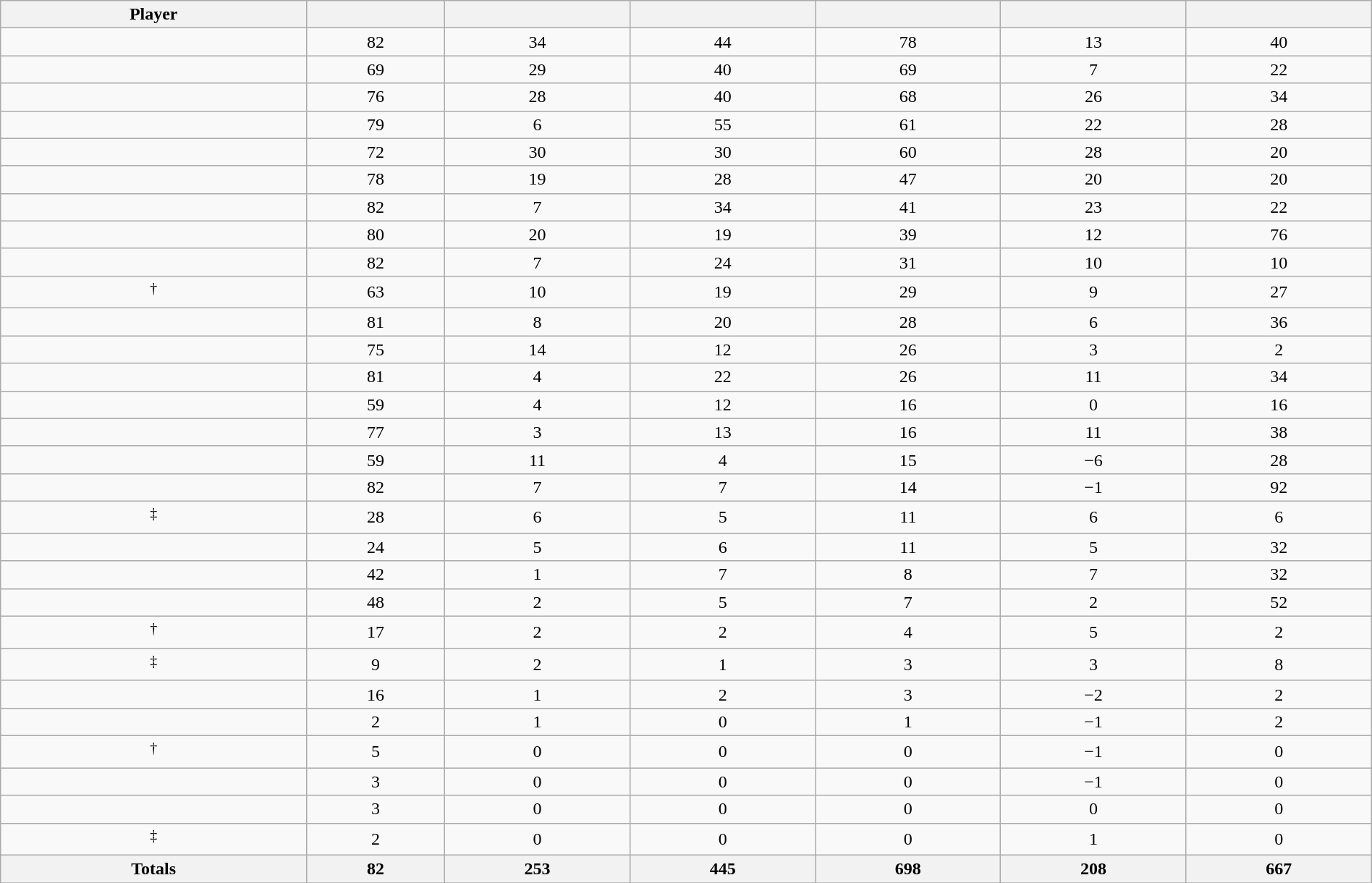<table class="wikitable sortable" style="width:100%;">
<tr align=center>
<th>Player</th>
<th></th>
<th></th>
<th></th>
<th></th>
<th data-sort-type="number"></th>
<th></th>
</tr>
<tr align=center>
<td></td>
<td>82</td>
<td>34</td>
<td>44</td>
<td>78</td>
<td>13</td>
<td>40</td>
</tr>
<tr align=center>
<td></td>
<td>69</td>
<td>29</td>
<td>40</td>
<td>69</td>
<td>7</td>
<td>22</td>
</tr>
<tr align=center>
<td></td>
<td>76</td>
<td>28</td>
<td>40</td>
<td>68</td>
<td>26</td>
<td>34</td>
</tr>
<tr align=center>
<td></td>
<td>79</td>
<td>6</td>
<td>55</td>
<td>61</td>
<td>22</td>
<td>28</td>
</tr>
<tr align=center>
<td></td>
<td>72</td>
<td>30</td>
<td>30</td>
<td>60</td>
<td>28</td>
<td>20</td>
</tr>
<tr align=center>
<td></td>
<td>78</td>
<td>19</td>
<td>28</td>
<td>47</td>
<td>20</td>
<td>20</td>
</tr>
<tr align=center>
<td></td>
<td>82</td>
<td>7</td>
<td>34</td>
<td>41</td>
<td>23</td>
<td>22</td>
</tr>
<tr align=center>
<td></td>
<td>80</td>
<td>20</td>
<td>19</td>
<td>39</td>
<td>12</td>
<td>76</td>
</tr>
<tr align=center>
<td></td>
<td>82</td>
<td>7</td>
<td>24</td>
<td>31</td>
<td>10</td>
<td>10</td>
</tr>
<tr align=center>
<td><sup>†</sup></td>
<td>63</td>
<td>10</td>
<td>19</td>
<td>29</td>
<td>9</td>
<td>27</td>
</tr>
<tr align=center>
<td></td>
<td>81</td>
<td>8</td>
<td>20</td>
<td>28</td>
<td>6</td>
<td>36</td>
</tr>
<tr align=center>
<td></td>
<td>75</td>
<td>14</td>
<td>12</td>
<td>26</td>
<td>3</td>
<td>2</td>
</tr>
<tr align=center>
<td></td>
<td>81</td>
<td>4</td>
<td>22</td>
<td>26</td>
<td>11</td>
<td>34</td>
</tr>
<tr align=center>
<td></td>
<td>59</td>
<td>4</td>
<td>12</td>
<td>16</td>
<td>0</td>
<td>16</td>
</tr>
<tr align=center>
<td></td>
<td>77</td>
<td>3</td>
<td>13</td>
<td>16</td>
<td>11</td>
<td>38</td>
</tr>
<tr align=center>
<td></td>
<td>59</td>
<td>11</td>
<td>4</td>
<td>15</td>
<td>−6</td>
<td>28</td>
</tr>
<tr align=center>
<td></td>
<td>82</td>
<td>7</td>
<td>7</td>
<td>14</td>
<td>−1</td>
<td>92</td>
</tr>
<tr align=center>
<td><sup>‡</sup></td>
<td>28</td>
<td>6</td>
<td>5</td>
<td>11</td>
<td>6</td>
<td>6</td>
</tr>
<tr align=center>
<td></td>
<td>24</td>
<td>5</td>
<td>6</td>
<td>11</td>
<td>5</td>
<td>32</td>
</tr>
<tr align=center>
<td></td>
<td>42</td>
<td>1</td>
<td>7</td>
<td>8</td>
<td>7</td>
<td>32</td>
</tr>
<tr align=center>
<td></td>
<td>48</td>
<td>2</td>
<td>5</td>
<td>7</td>
<td>2</td>
<td>52</td>
</tr>
<tr align=center>
<td><sup>†</sup></td>
<td>17</td>
<td>2</td>
<td>2</td>
<td>4</td>
<td>5</td>
<td>2</td>
</tr>
<tr align=center>
<td><sup>‡</sup></td>
<td>9</td>
<td>2</td>
<td>1</td>
<td>3</td>
<td>3</td>
<td>8</td>
</tr>
<tr align=center>
<td></td>
<td>16</td>
<td>1</td>
<td>2</td>
<td>3</td>
<td>−2</td>
<td>2</td>
</tr>
<tr align=center>
<td></td>
<td>2</td>
<td>1</td>
<td>0</td>
<td>1</td>
<td>−1</td>
<td>2</td>
</tr>
<tr align=center>
<td><sup>†</sup></td>
<td>5</td>
<td>0</td>
<td>0</td>
<td>0</td>
<td>−1</td>
<td>0</td>
</tr>
<tr align=center>
<td></td>
<td>3</td>
<td>0</td>
<td>0</td>
<td>0</td>
<td>−1</td>
<td>0</td>
</tr>
<tr align=center>
<td></td>
<td>3</td>
<td>0</td>
<td>0</td>
<td>0</td>
<td>0</td>
<td>0</td>
</tr>
<tr align=center>
<td><sup>‡</sup></td>
<td>2</td>
<td>0</td>
<td>0</td>
<td>0</td>
<td>1</td>
<td>0</td>
</tr>
<tr class="unsortable">
<th>Totals</th>
<th>82</th>
<th>253</th>
<th>445</th>
<th>698</th>
<th>208</th>
<th>667</th>
</tr>
<tr>
</tr>
</table>
